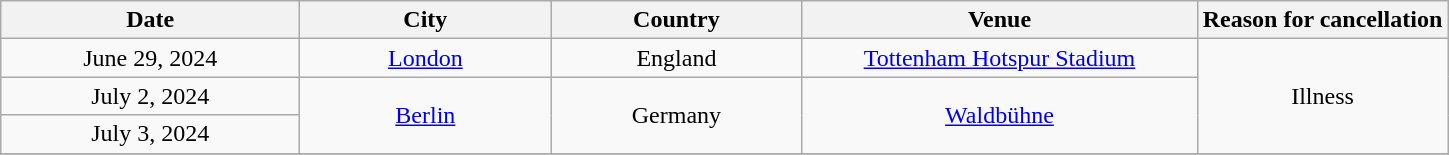<table class="wikitable" style="text-align:center;">
<tr>
<th scope="col" style="width:12em;">Date</th>
<th scope="col" style="width:10em;">City</th>
<th scope="col" style="width:10em;">Country</th>
<th scope="col" style="width:16em;">Venue</th>
<th scope="col" style="width:10em;">Reason for cancellation</th>
</tr>
<tr>
<td>June 29, 2024</td>
<td><a href='#'>London</a></td>
<td>England</td>
<td><a href='#'>Tottenham Hotspur Stadium</a></td>
<td rowspan="3">Illness</td>
</tr>
<tr>
<td>July 2, 2024</td>
<td rowspan="2"><a href='#'>Berlin</a></td>
<td rowspan="2">Germany</td>
<td rowspan="2"><a href='#'>Waldbühne</a></td>
</tr>
<tr>
<td>July 3, 2024</td>
</tr>
<tr>
</tr>
</table>
